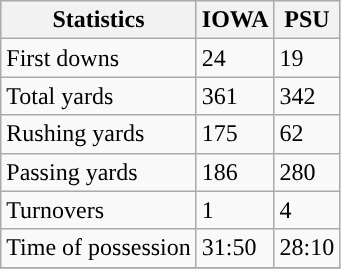<table class="wikitable">
<tr>
<th>Statistics</th>
<th>IOWA</th>
<th>PSU</th>
</tr>
<tr>
<td>First downs</td>
<td>24</td>
<td>19</td>
</tr>
<tr>
<td>Total yards</td>
<td>361</td>
<td>342</td>
</tr>
<tr>
<td>Rushing yards</td>
<td>175</td>
<td>62</td>
</tr>
<tr>
<td>Passing yards</td>
<td>186</td>
<td>280</td>
</tr>
<tr>
<td>Turnovers</td>
<td>1</td>
<td>4</td>
</tr>
<tr>
<td>Time of possession</td>
<td>31:50</td>
<td>28:10</td>
</tr>
<tr>
</tr>
</table>
